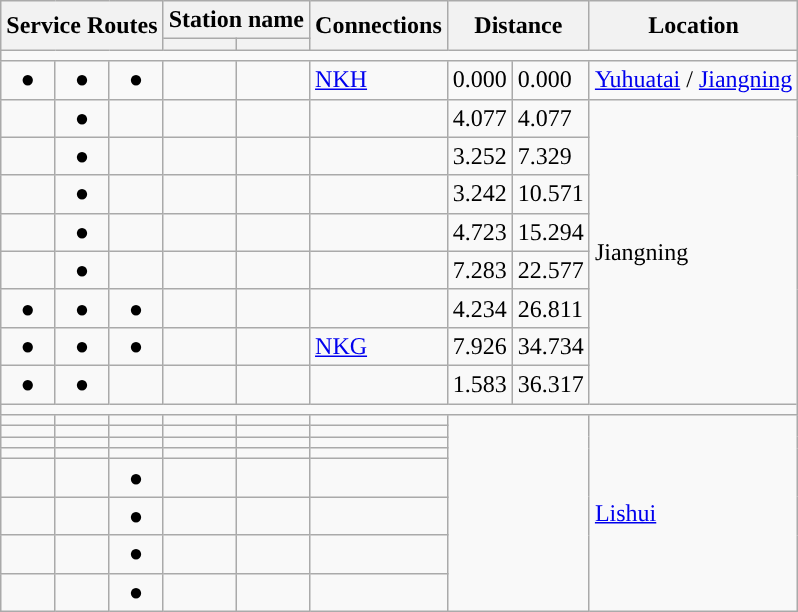<table class="wikitable">
<tr>
<th colspan="3" rowspan="2">Service Routes</th>
<th colspan="2">Station name</th>
<th rowspan="2">Connections</th>
<th colspan="2" rowspan="2">Distance<br></th>
<th rowspan="2">Location</th>
</tr>
<tr>
<th></th>
<th></th>
</tr>
<tr style="background:#">
<td colspan="10"></td>
</tr>
<tr>
<td align="center">●</td>
<td align="center">●</td>
<td align="center">●</td>
<td></td>
<td></td>
<td>     <a href='#'>NKH</a></td>
<td>0.000</td>
<td>0.000</td>
<td><a href='#'>Yuhuatai</a> / <a href='#'>Jiangning</a></td>
</tr>
<tr>
<td align="center"></td>
<td align="center">●</td>
<td align="center"></td>
<td></td>
<td></td>
<td></td>
<td>4.077</td>
<td>4.077</td>
<td style = "border-bottom:solid 0;" rowspan="8">Jiangning</td>
</tr>
<tr>
<td align="center"></td>
<td align="center">●</td>
<td align="center"></td>
<td></td>
<td></td>
<td></td>
<td>3.252</td>
<td>7.329</td>
</tr>
<tr>
<td align="center"></td>
<td align="center">●</td>
<td align="center"></td>
<td></td>
<td></td>
<td></td>
<td>3.242</td>
<td>10.571</td>
</tr>
<tr>
<td align="center"></td>
<td align="center">●</td>
<td align="center"></td>
<td></td>
<td></td>
<td></td>
<td>4.723</td>
<td>15.294</td>
</tr>
<tr>
<td align="center"></td>
<td align="center">●</td>
<td align="center"></td>
<td></td>
<td></td>
<td></td>
<td>7.283</td>
<td>22.577</td>
</tr>
<tr>
<td align="center">●</td>
<td align="center">●</td>
<td align="center">●</td>
<td></td>
<td></td>
<td></td>
<td>4.234</td>
<td>26.811</td>
</tr>
<tr>
<td align="center">●</td>
<td align="center">●</td>
<td align="center">●</td>
<td></td>
<td></td>
<td>  <a href='#'>NKG</a></td>
<td>7.926</td>
<td>34.734</td>
</tr>
<tr>
<td align="center">●</td>
<td align="center" style = "border-bottom:solid 0;">●</td>
<td align="center"></td>
<td></td>
<td></td>
<td></td>
<td>1.583</td>
<td>36.317</td>
</tr>
<tr style="background:#">
<td colspan="10"></td>
</tr>
<tr>
<td></td>
<td align="center" style="border-top:solid 0;"></td>
<td align="center"></td>
<td></td>
<td></td>
<td></td>
<td colspan="2" rowspan="8"></td>
<td rowspan="8" style="border-top:solid 0;"><a href='#'>Lishui</a></td>
</tr>
<tr>
<td></td>
<td align="center"></td>
<td align="center"></td>
<td></td>
<td></td>
<td></td>
</tr>
<tr>
<td></td>
<td align="center"></td>
<td align="center"></td>
<td></td>
<td></td>
<td></td>
</tr>
<tr>
<td></td>
<td align="center"></td>
<td align="center"></td>
<td></td>
<td></td>
<td></td>
</tr>
<tr>
<td></td>
<td align="center"></td>
<td align="center">●</td>
<td></td>
<td></td>
<td></td>
</tr>
<tr>
<td></td>
<td align="center"></td>
<td align="center">●</td>
<td></td>
<td></td>
<td></td>
</tr>
<tr>
<td></td>
<td align="center"></td>
<td align="center">●</td>
<td></td>
<td></td>
<td></td>
</tr>
<tr>
<td></td>
<td align="center"></td>
<td align="center">●</td>
<td></td>
<td></td>
<td></td>
</tr>
</table>
